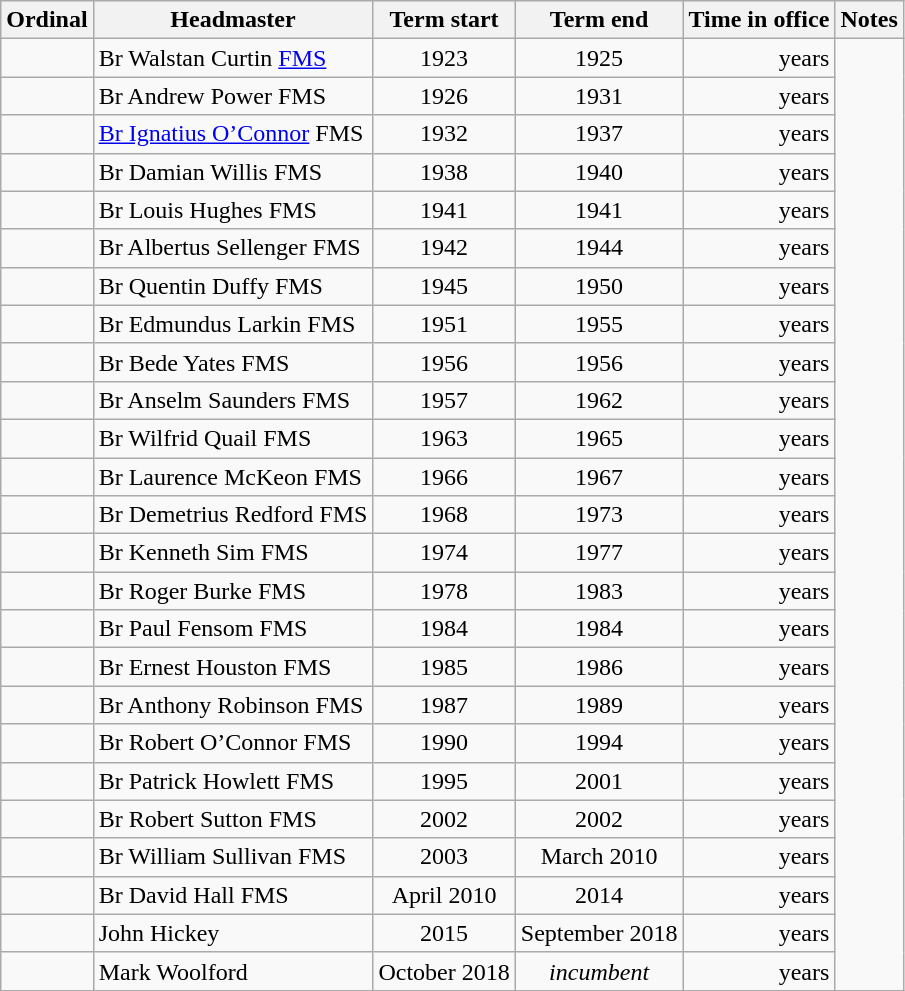<table class="wikitable">
<tr>
<th>Ordinal</th>
<th>Headmaster</th>
<th>Term start</th>
<th>Term end</th>
<th>Time in office</th>
<th>Notes</th>
</tr>
<tr>
<td align=center></td>
<td>Br Walstan Curtin <a href='#'>FMS</a></td>
<td align=center>1923</td>
<td align=center>1925</td>
<td align=right> years</td>
<td rowspan=25></td>
</tr>
<tr>
<td align=center></td>
<td>Br Andrew Power FMS</td>
<td align=center>1926</td>
<td align=center>1931</td>
<td align=right> years</td>
</tr>
<tr>
<td align=center></td>
<td><a href='#'>Br Ignatius O’Connor</a> FMS</td>
<td align=center>1932</td>
<td align=center>1937</td>
<td align=right> years</td>
</tr>
<tr>
<td align=center></td>
<td>Br Damian Willis FMS</td>
<td align=center>1938</td>
<td align=center>1940</td>
<td align=right> years</td>
</tr>
<tr>
<td align=center></td>
<td>Br Louis Hughes FMS</td>
<td align=center>1941</td>
<td align=center>1941</td>
<td align=right> years</td>
</tr>
<tr>
<td align=center></td>
<td>Br Albertus Sellenger FMS</td>
<td align=center>1942</td>
<td align=center>1944</td>
<td align=right> years</td>
</tr>
<tr>
<td align=center></td>
<td>Br Quentin Duffy FMS</td>
<td align=center>1945</td>
<td align=center>1950</td>
<td align=right> years</td>
</tr>
<tr>
<td align=center></td>
<td>Br Edmundus Larkin FMS</td>
<td align=center>1951</td>
<td align=center>1955</td>
<td align=right> years</td>
</tr>
<tr>
<td align=center></td>
<td>Br Bede Yates FMS</td>
<td align=center>1956</td>
<td align=center>1956</td>
<td align=right> years</td>
</tr>
<tr>
<td align=center></td>
<td>Br Anselm Saunders FMS</td>
<td align=center>1957</td>
<td align=center>1962</td>
<td align=right> years</td>
</tr>
<tr>
<td align=center></td>
<td>Br Wilfrid Quail FMS</td>
<td align=center>1963</td>
<td align=center>1965</td>
<td align=right> years</td>
</tr>
<tr>
<td align=center></td>
<td>Br Laurence McKeon FMS</td>
<td align=center>1966</td>
<td align=center>1967</td>
<td align=right> years</td>
</tr>
<tr>
<td align=center></td>
<td>Br Demetrius Redford FMS</td>
<td align=center>1968</td>
<td align=center>1973</td>
<td align=right> years</td>
</tr>
<tr>
<td align=center></td>
<td>Br Kenneth Sim FMS</td>
<td align=center>1974</td>
<td align=center>1977</td>
<td align=right> years</td>
</tr>
<tr>
<td align=center></td>
<td>Br Roger Burke FMS</td>
<td align=center>1978</td>
<td align=center>1983</td>
<td align=right> years</td>
</tr>
<tr>
<td align=center></td>
<td>Br Paul Fensom FMS</td>
<td align=center>1984</td>
<td align=center>1984</td>
<td align=right> years</td>
</tr>
<tr>
<td align=center></td>
<td>Br Ernest Houston FMS</td>
<td align=center>1985</td>
<td align=center>1986</td>
<td align=right> years</td>
</tr>
<tr>
<td align=center></td>
<td>Br Anthony Robinson FMS</td>
<td align=center>1987</td>
<td align=center>1989</td>
<td align=right> years</td>
</tr>
<tr>
<td align=center></td>
<td>Br Robert O’Connor FMS</td>
<td align=center>1990</td>
<td align=center>1994</td>
<td align=right> years</td>
</tr>
<tr>
<td align=center></td>
<td>Br Patrick Howlett FMS</td>
<td align=center>1995</td>
<td align=center>2001</td>
<td align=right> years</td>
</tr>
<tr>
<td align=center></td>
<td>Br Robert Sutton FMS</td>
<td align=center>2002</td>
<td align=center>2002</td>
<td align=right> years</td>
</tr>
<tr>
<td align=center></td>
<td>Br William Sullivan FMS</td>
<td align=center>2003</td>
<td align=center>March 2010</td>
<td align=right> years</td>
</tr>
<tr>
<td align=center></td>
<td>Br David Hall FMS</td>
<td align=center>April 2010</td>
<td align=center>2014</td>
<td align=right> years</td>
</tr>
<tr>
<td align=center></td>
<td>John Hickey</td>
<td align=center>2015</td>
<td align=center>September 2018</td>
<td align=right> years</td>
</tr>
<tr>
<td align=center></td>
<td>Mark Woolford</td>
<td align=center>October 2018</td>
<td align=center><em>incumbent</em></td>
<td align=right> years</td>
</tr>
</table>
